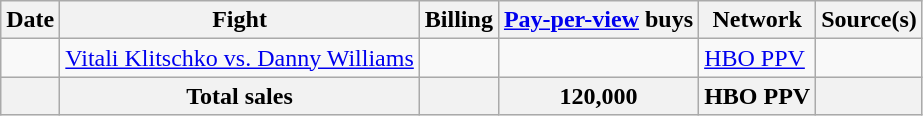<table class="wikitable">
<tr>
<th>Date</th>
<th>Fight</th>
<th>Billing</th>
<th><a href='#'>Pay-per-view</a> buys</th>
<th>Network</th>
<th>Source(s)</th>
</tr>
<tr>
<td align=center></td>
<td><a href='#'>Vitali Klitschko vs. Danny Williams</a></td>
<td></td>
<td></td>
<td><a href='#'>HBO PPV</a></td>
<td></td>
</tr>
<tr>
<th></th>
<th>Total sales</th>
<th></th>
<th>120,000</th>
<th>HBO PPV</th>
<th></th>
</tr>
</table>
